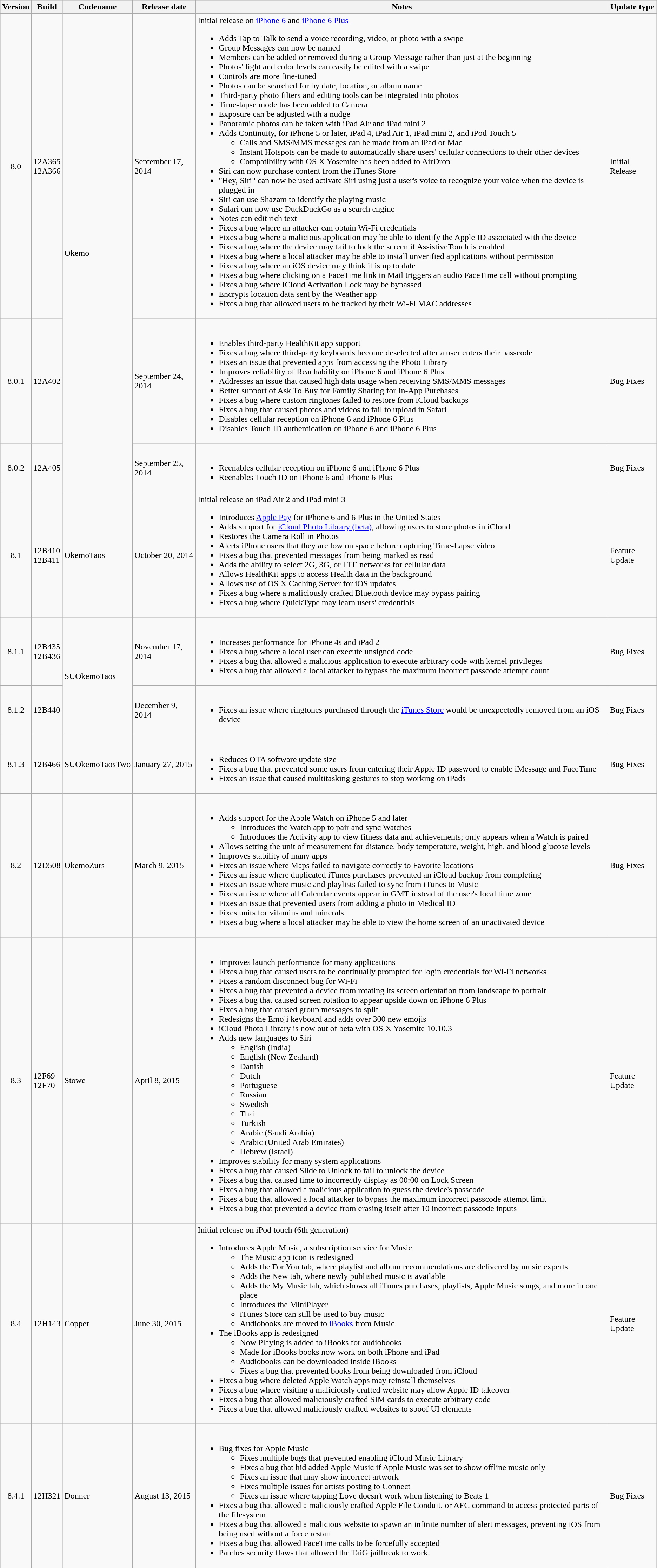<table class="wikitable">
<tr>
<th>Version</th>
<th>Build</th>
<th>Codename</th>
<th>Release date</th>
<th>Notes</th>
<th>Update type</th>
</tr>
<tr>
<td style="text-align: center;">8.0</td>
<td>12A365<br>12A366</td>
<td rowspan="3">Okemo</td>
<td>September 17, 2014</td>
<td>Initial release on <a href='#'>iPhone 6</a> and <a href='#'>iPhone 6 Plus</a><br><ul><li>Adds Tap to Talk to send a voice recording, video, or photo with a swipe</li><li>Group Messages can now be named</li><li>Members can be added or removed during a Group Message rather than just at the beginning</li><li>Photos' light and color levels can easily be edited with a swipe</li><li>Controls are more fine-tuned</li><li>Photos can be searched for by date, location, or album name</li><li>Third-party photo filters and editing tools can be integrated into photos</li><li>Time-lapse mode has been added to Camera</li><li>Exposure can be adjusted with a nudge</li><li>Panoramic photos can be taken with iPad Air and iPad mini 2</li><li>Adds Continuity, for iPhone 5 or later, iPad 4, iPad Air 1, iPad mini 2, and iPod Touch 5<ul><li>Calls and SMS/MMS messages can be made from an iPad or Mac</li><li>Instant Hotspots can be made to automatically share users' cellular connections to their other devices</li><li>Compatibility with OS X Yosemite has been added to AirDrop</li></ul></li><li>Siri can now purchase content from the iTunes Store</li><li>"Hey, Siri" can now be used activate Siri using just a user's voice to recognize your voice when the device is plugged in</li><li>Siri can use Shazam to identify the playing music</li><li>Safari can now use DuckDuckGo as a search engine</li><li>Notes can edit rich text</li><li>Fixes a bug where an attacker can obtain Wi-Fi credentials</li><li>Fixes a bug where a malicious application may be able to identify the Apple ID associated with the device</li><li>Fixes a bug where the device may fail to lock the screen if AssistiveTouch is enabled</li><li>Fixes a bug where a local attacker may be able to install unverified applications without permission</li><li>Fixes a bug where an iOS device may think it is up to date</li><li>Fixes a bug where clicking on a FaceTime link in Mail triggers an audio FaceTime call without prompting</li><li>Fixes a bug where iCloud Activation Lock may be bypassed</li><li>Encrypts location data sent by the Weather app</li><li>Fixes a bug that allowed users to be tracked by their Wi-Fi MAC addresses</li></ul></td>
<td>Initial Release</td>
</tr>
<tr>
<td style="text-align: center;">8.0.1</td>
<td>12A402</td>
<td>September 24, 2014</td>
<td><br><ul><li>Enables third-party HealthKit app support</li><li>Fixes a bug where third-party keyboards become deselected after a user enters their passcode</li><li>Fixes an issue that prevented apps from accessing the Photo Library</li><li>Improves reliability of Reachability on iPhone 6 and iPhone 6 Plus</li><li>Addresses an issue that caused high data usage when receiving SMS/MMS messages</li><li>Better support of Ask To Buy for Family Sharing for In-App Purchases</li><li>Fixes a bug where custom ringtones failed to restore from iCloud backups</li><li>Fixes a bug that caused photos and videos to fail to upload in Safari</li><li>Disables cellular reception on iPhone 6 and iPhone 6 Plus</li><li>Disables Touch ID authentication on iPhone 6 and iPhone 6 Plus</li></ul></td>
<td>Bug Fixes</td>
</tr>
<tr>
<td style="text-align: center;">8.0.2</td>
<td>12A405</td>
<td>September 25, 2014</td>
<td><br><ul><li>Reenables cellular reception on iPhone 6 and iPhone 6 Plus</li><li>Reenables Touch ID on iPhone 6 and iPhone 6 Plus</li></ul></td>
<td>Bug Fixes</td>
</tr>
<tr>
<td style="text-align: center;">8.1</td>
<td>12B410<br>12B411</td>
<td>OkemoTaos</td>
<td>October 20, 2014</td>
<td>Initial release on iPad Air 2 and iPad mini 3<br><ul><li>Introduces <a href='#'>Apple Pay</a> for iPhone 6 and 6 Plus in the United States</li><li>Adds support for <a href='#'>iCloud Photo Library (beta)</a>, allowing users to store photos in iCloud</li><li>Restores the Camera Roll in Photos</li><li>Alerts iPhone users that they are low on space before capturing Time-Lapse video</li><li>Fixes a bug that prevented messages from being marked as read</li><li>Adds the ability to select 2G, 3G, or LTE networks for cellular data</li><li>Allows HealthKit apps to access Health data in the background</li><li>Allows use of OS X Caching Server for iOS updates</li><li>Fixes a bug where a maliciously crafted Bluetooth device may bypass pairing</li><li>Fixes a bug where QuickType may learn users' credentials</li></ul></td>
<td>Feature Update</td>
</tr>
<tr>
<td style="text-align: center;">8.1.1</td>
<td>12B435<br>12B436</td>
<td rowspan="2">SUOkemoTaos</td>
<td>November 17, 2014</td>
<td><br><ul><li>Increases performance for iPhone 4s and iPad 2</li><li>Fixes a bug where a local user can execute unsigned code</li><li>Fixes a bug that allowed a malicious application to execute arbitrary code with kernel privileges</li><li>Fixes a bug that allowed a local attacker to bypass the maximum incorrect passcode attempt count</li></ul></td>
<td>Bug Fixes</td>
</tr>
<tr>
<td style="text-align: center;">8.1.2</td>
<td>12B440</td>
<td>December 9, 2014</td>
<td><br><ul><li>Fixes an issue where ringtones purchased through the <a href='#'>iTunes Store</a> would be unexpectedly removed from an iOS device</li></ul></td>
<td>Bug Fixes</td>
</tr>
<tr>
<td style="text-align: center;">8.1.3</td>
<td>12B466</td>
<td>SUOkemoTaosTwo</td>
<td>January 27, 2015</td>
<td><br><ul><li>Reduces OTA software update size</li><li>Fixes a bug that prevented some users from entering their Apple ID password to enable iMessage and FaceTime</li><li>Fixes an issue that caused multitasking gestures to stop working on iPads</li></ul></td>
<td>Bug Fixes</td>
</tr>
<tr>
<td style="text-align: center;">8.2</td>
<td>12D508</td>
<td>OkemoZurs</td>
<td>March 9, 2015</td>
<td><br><ul><li>Adds support for the Apple Watch on iPhone 5 and later<ul><li>Introduces the Watch app to pair and sync Watches</li><li>Introduces the Activity app to view fitness data and achievements; only appears when a Watch is paired</li></ul></li><li>Allows setting the unit of measurement for distance, body temperature, weight, high, and blood glucose levels</li><li>Improves stability of many apps</li><li>Fixes an issue where Maps failed to navigate correctly to Favorite locations</li><li>Fixes an issue where duplicated iTunes purchases prevented an iCloud backup from completing</li><li>Fixes an issue where music and playlists failed to sync from iTunes to Music</li><li>Fixes an issue where all Calendar events appear in GMT instead of the user's local time zone</li><li>Fixes an issue that prevented users from adding a photo in Medical ID</li><li>Fixes units for vitamins and minerals</li><li>Fixes a bug where a local attacker may be able to view the home screen of an unactivated device</li></ul></td>
<td>Bug Fixes</td>
</tr>
<tr>
<td style="text-align: center;">8.3</td>
<td>12F69<br>12F70</td>
<td>Stowe</td>
<td>April 8, 2015</td>
<td><br><ul><li>Improves launch performance for many applications</li><li>Fixes a bug that caused users to be continually prompted for login credentials for Wi-Fi networks</li><li>Fixes a random disconnect bug for Wi-Fi</li><li>Fixes a bug that prevented a device from rotating its screen orientation from landscape to portrait</li><li>Fixes a bug that caused screen rotation to appear upside down on iPhone 6 Plus</li><li>Fixes a bug that caused group messages to split</li><li>Redesigns the Emoji keyboard and adds over 300 new emojis</li><li>iCloud Photo Library is now out of beta with OS X Yosemite 10.10.3</li><li>Adds new languages to Siri<ul><li>English (India)</li><li>English (New Zealand)</li><li>Danish</li><li>Dutch</li><li>Portuguese</li><li>Russian</li><li>Swedish</li><li>Thai</li><li>Turkish</li><li>Arabic (Saudi Arabia)</li><li>Arabic (United Arab Emirates)</li><li>Hebrew (Israel)</li></ul></li><li>Improves stability for many system applications</li><li>Fixes a bug that caused Slide to Unlock to fail to unlock the device</li><li>Fixes a bug that caused time to incorrectly display as 00:00 on Lock Screen</li><li>Fixes a bug that allowed a malicious application to guess the device's passcode</li><li>Fixes a bug that allowed a local attacker to bypass the maximum incorrect passcode attempt limit</li><li>Fixes a bug that prevented a device from erasing itself after 10 incorrect passcode inputs</li></ul></td>
<td>Feature Update</td>
</tr>
<tr>
<td style="text-align: center;">8.4</td>
<td>12H143</td>
<td>Copper</td>
<td>June 30, 2015</td>
<td>Initial release on iPod touch (6th generation)<br><ul><li>Introduces Apple Music, a subscription service for Music<ul><li>The Music app icon is redesigned</li><li>Adds the For You tab, where playlist and album recommendations are delivered by music experts</li><li>Adds the New tab, where newly published music is available</li><li>Adds the My Music tab, which shows all iTunes purchases, playlists, Apple Music songs, and more in one place</li><li>Introduces the MiniPlayer</li><li>iTunes Store can still be used to buy music</li><li>Audiobooks are moved to <a href='#'>iBooks</a> from Music</li></ul></li><li>The iBooks app is redesigned<ul><li>Now Playing is added to iBooks for audiobooks</li><li>Made for iBooks books now work on both iPhone and iPad</li><li>Audiobooks can be downloaded inside iBooks</li><li>Fixes a bug that prevented books from being downloaded from iCloud</li></ul></li><li>Fixes a bug where deleted Apple Watch apps may reinstall themselves</li><li>Fixes a bug where visiting a maliciously crafted website may allow Apple ID takeover</li><li>Fixes a bug that allowed maliciously crafted SIM cards to execute arbitrary code</li><li>Fixes a bug that allowed maliciously crafted websites to spoof UI elements</li></ul></td>
<td>Feature Update</td>
</tr>
<tr>
<td style="text-align: center;">8.4.1</td>
<td>12H321</td>
<td>Donner</td>
<td>August 13, 2015</td>
<td><br><ul><li>Bug fixes for Apple Music<ul><li>Fixes multiple bugs that prevented enabling iCloud Music Library</li><li>Fixes a bug that hid added Apple Music if Apple Music was set to show offline music only</li><li>Fixes an issue that may show incorrect artwork</li><li>Fixes multiple issues for artists posting to Connect</li><li>Fixes an issue where tapping Love doesn't work when listening to Beats 1</li></ul></li><li>Fixes a bug that allowed a maliciously crafted Apple File Conduit, or AFC command to access protected parts of the filesystem</li><li>Fixes a bug that allowed a malicious website to spawn an infinite number of alert messages, preventing iOS from being used without a force restart</li><li>Fixes a bug that allowed FaceTime calls to be forcefully accepted</li><li>Patches security flaws that allowed the TaiG jailbreak to work.</li></ul></td>
<td>Bug Fixes</td>
</tr>
</table>
